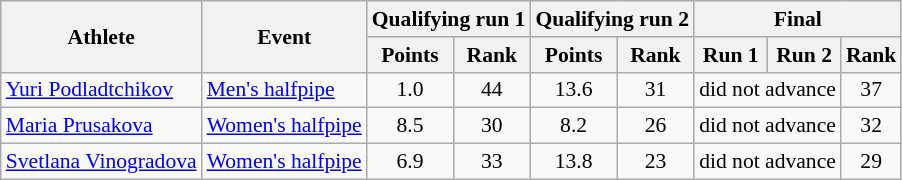<table class="wikitable" style="font-size:90%">
<tr>
<th rowspan="2">Athlete</th>
<th rowspan="2">Event</th>
<th colspan="2">Qualifying run 1</th>
<th colspan="2">Qualifying run 2</th>
<th colspan="3">Final</th>
</tr>
<tr>
<th>Points</th>
<th>Rank</th>
<th>Points</th>
<th>Rank</th>
<th>Run 1</th>
<th>Run 2</th>
<th>Rank</th>
</tr>
<tr>
<td><a href='#'>Yuri Podladtchikov</a></td>
<td><a href='#'>Men's halfpipe</a></td>
<td align="center">1.0</td>
<td align="center">44</td>
<td align="center">13.6</td>
<td align="center">31</td>
<td colspan=2 align="center">did not advance</td>
<td align="center">37</td>
</tr>
<tr>
<td><a href='#'>Maria Prusakova</a></td>
<td><a href='#'>Women's halfpipe</a></td>
<td align="center">8.5</td>
<td align="center">30</td>
<td align="center">8.2</td>
<td align="center">26</td>
<td colspan=2 align="center">did not advance</td>
<td align="center">32</td>
</tr>
<tr>
<td><a href='#'>Svetlana Vinogradova</a></td>
<td><a href='#'>Women's halfpipe</a></td>
<td align="center">6.9</td>
<td align="center">33</td>
<td align="center">13.8</td>
<td align="center">23</td>
<td colspan=2 align="center">did not advance</td>
<td align="center">29</td>
</tr>
</table>
